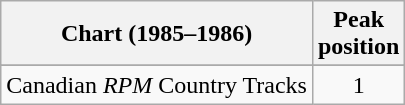<table class="wikitable sortable">
<tr>
<th align="left">Chart (1985–1986)</th>
<th align="center">Peak<br>position</th>
</tr>
<tr>
</tr>
<tr>
<td align="left">Canadian <em>RPM</em> Country Tracks</td>
<td align="center">1</td>
</tr>
</table>
